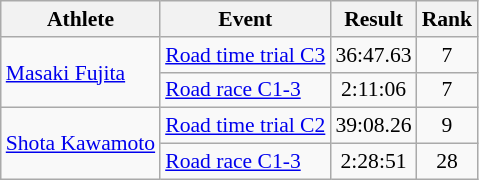<table class=wikitable style="font-size:90%">
<tr>
<th>Athlete</th>
<th>Event</th>
<th>Result</th>
<th>Rank</th>
</tr>
<tr align=center>
<td align=left rowspan=2><a href='#'>Masaki Fujita</a></td>
<td align=left><a href='#'>Road time trial C3</a></td>
<td>36:47.63</td>
<td>7</td>
</tr>
<tr align=center>
<td align=left><a href='#'>Road race C1-3</a></td>
<td>2:11:06</td>
<td>7</td>
</tr>
<tr align=center>
<td align=left rowspan=2><a href='#'>Shota Kawamoto</a></td>
<td align=left><a href='#'>Road time trial C2</a></td>
<td>39:08.26</td>
<td>9</td>
</tr>
<tr align=center>
<td align=left><a href='#'>Road race C1-3</a></td>
<td>2:28:51</td>
<td>28</td>
</tr>
</table>
